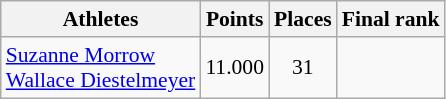<table class="wikitable" border="1" style="font-size:90%">
<tr>
<th>Athletes</th>
<th>Points</th>
<th>Places</th>
<th>Final rank</th>
</tr>
<tr align=center>
<td align=left><a href='#'>Suzanne Morrow</a><br><a href='#'>Wallace Diestelmeyer</a></td>
<td>11.000</td>
<td>31</td>
<td></td>
</tr>
</table>
